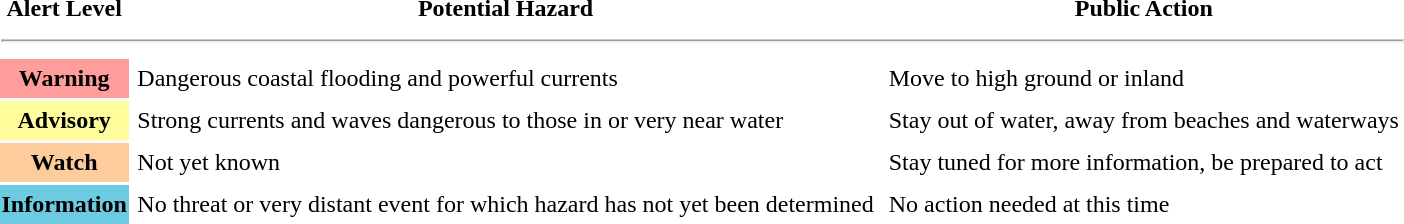<table class="toccolours">
<tr>
<th>Alert Level</th>
<th>Potential Hazard</th>
<th>Public Action</th>
</tr>
<tr>
<td colspan="3"><hr></td>
</tr>
<tr>
<th style="background:#ff9c9c">Warning</th>
<td style="padding:4px">Dangerous coastal flooding and powerful currents</td>
<td style="padding:4px">Move to high ground or inland</td>
</tr>
<tr>
<th style="background:#fffc9c">Advisory</th>
<td style="padding:4px">Strong currents and waves dangerous to those in or very near water</td>
<td style="padding:4px">Stay out of water, away from beaches and waterways</td>
</tr>
<tr>
<th style="background:#fccc9c">Watch</th>
<td style="padding:4px">Not yet known</td>
<td style="padding:4px">Stay tuned for more information, be prepared to act</td>
</tr>
<tr>
<th style="background:#6ccbe1">Information</th>
<td style="padding:4px">No threat or very distant event for which hazard has not yet been determined</td>
<td style="padding:4px">No action needed at this time</td>
</tr>
</table>
